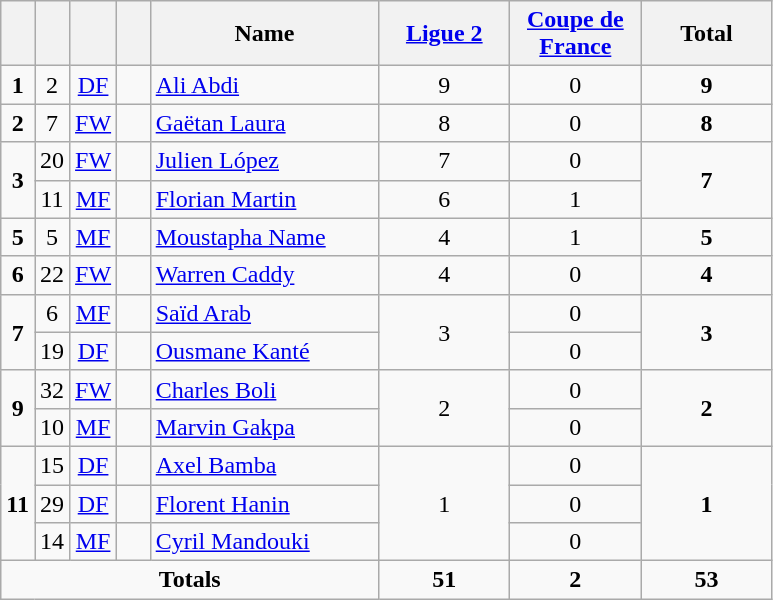<table class="wikitable" style="text-align:center">
<tr>
<th width=15></th>
<th width=15></th>
<th width=15></th>
<th width=15></th>
<th width=145>Name</th>
<th width=80><a href='#'>Ligue 2</a></th>
<th width=80><a href='#'>Coupe de France</a></th>
<th width=80>Total</th>
</tr>
<tr>
<td><strong>1</strong></td>
<td>2</td>
<td><a href='#'>DF</a></td>
<td></td>
<td align=left><a href='#'>Ali Abdi</a></td>
<td>9</td>
<td>0</td>
<td><strong>9</strong></td>
</tr>
<tr>
<td><strong>2</strong></td>
<td>7</td>
<td><a href='#'>FW</a></td>
<td></td>
<td align=left><a href='#'>Gaëtan Laura</a></td>
<td>8</td>
<td>0</td>
<td><strong>8</strong></td>
</tr>
<tr>
<td rowspan="2"><strong>3</strong></td>
<td>20</td>
<td><a href='#'>FW</a></td>
<td></td>
<td align=left><a href='#'>Julien López</a></td>
<td>7</td>
<td>0</td>
<td rowspan="2"><strong>7</strong></td>
</tr>
<tr>
<td>11</td>
<td><a href='#'>MF</a></td>
<td></td>
<td align=left><a href='#'>Florian Martin</a></td>
<td>6</td>
<td>1</td>
</tr>
<tr>
<td><strong>5</strong></td>
<td>5</td>
<td><a href='#'>MF</a></td>
<td></td>
<td align=left><a href='#'>Moustapha Name</a></td>
<td>4</td>
<td>1</td>
<td><strong>5</strong></td>
</tr>
<tr>
<td><strong>6</strong></td>
<td>22</td>
<td><a href='#'>FW</a></td>
<td></td>
<td align=left><a href='#'>Warren Caddy</a></td>
<td>4</td>
<td>0</td>
<td><strong>4</strong></td>
</tr>
<tr>
<td rowspan="2"><strong>7</strong></td>
<td>6</td>
<td><a href='#'>MF</a></td>
<td></td>
<td align=left><a href='#'>Saïd Arab</a></td>
<td rowspan="2">3</td>
<td>0</td>
<td rowspan="2"><strong>3</strong></td>
</tr>
<tr>
<td>19</td>
<td><a href='#'>DF</a></td>
<td></td>
<td align=left><a href='#'>Ousmane Kanté</a></td>
<td>0</td>
</tr>
<tr>
<td rowspan="2"><strong>9</strong></td>
<td>32</td>
<td><a href='#'>FW</a></td>
<td></td>
<td align=left><a href='#'>Charles Boli</a></td>
<td rowspan="2">2</td>
<td>0</td>
<td rowspan="2"><strong>2</strong></td>
</tr>
<tr>
<td>10</td>
<td><a href='#'>MF</a></td>
<td></td>
<td align=left><a href='#'>Marvin Gakpa</a></td>
<td>0</td>
</tr>
<tr>
<td rowspan="3"><strong>11</strong></td>
<td>15</td>
<td><a href='#'>DF</a></td>
<td></td>
<td align=left><a href='#'>Axel Bamba</a></td>
<td rowspan="3">1</td>
<td>0</td>
<td rowspan="3"><strong>1</strong></td>
</tr>
<tr>
<td>29</td>
<td><a href='#'>DF</a></td>
<td></td>
<td align=left><a href='#'>Florent Hanin</a></td>
<td>0</td>
</tr>
<tr>
<td>14</td>
<td><a href='#'>MF</a></td>
<td></td>
<td align=left><a href='#'>Cyril Mandouki</a></td>
<td>0</td>
</tr>
<tr>
<td colspan=5><strong>Totals</strong></td>
<td><strong>51</strong></td>
<td><strong>2</strong></td>
<td><strong>53</strong></td>
</tr>
</table>
